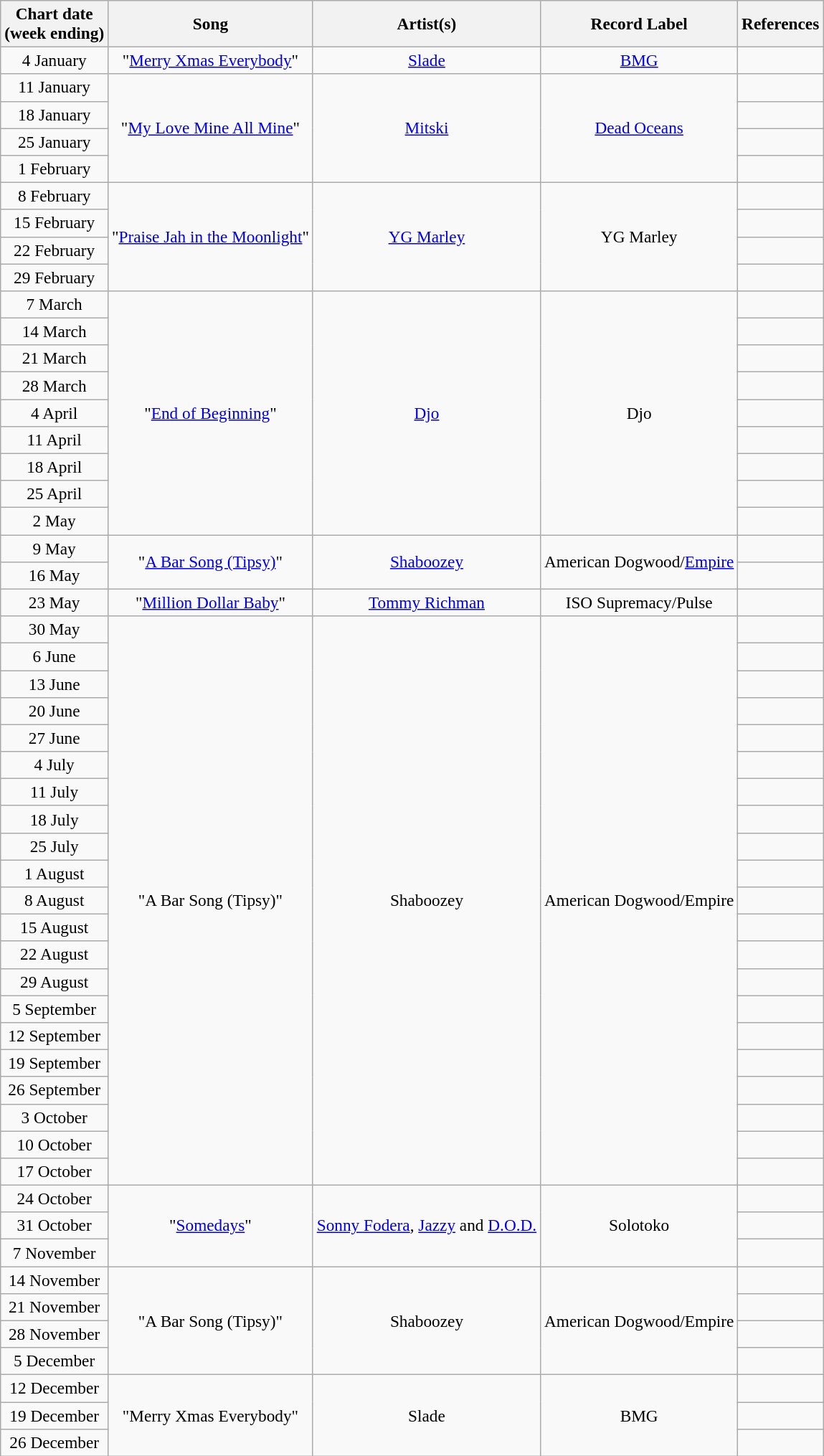<table class="wikitable" style="font-size:97%; text-align:center;">
<tr>
<th>Chart date<br>(week ending)</th>
<th>Song</th>
<th>Artist(s)</th>
<th>Record Label</th>
<th>References</th>
</tr>
<tr>
<td>4 January</td>
<td>"<a href='#'>Merry Xmas Everybody</a>"</td>
<td><a href='#'>Slade</a></td>
<td><a href='#'>BMG</a></td>
<td></td>
</tr>
<tr>
<td>11 January</td>
<td rowspan=4>"<a href='#'>My Love Mine All Mine</a>"</td>
<td rowspan=4><a href='#'>Mitski</a></td>
<td rowspan=4><a href='#'>Dead Oceans</a></td>
<td></td>
</tr>
<tr>
<td>18 January</td>
<td></td>
</tr>
<tr>
<td>25 January</td>
<td></td>
</tr>
<tr>
<td>1 February</td>
<td></td>
</tr>
<tr>
<td>8 February</td>
<td rowspan=4>"<a href='#'>Praise Jah in the Moonlight</a>"</td>
<td rowspan=4><a href='#'>YG Marley</a></td>
<td rowspan=4>YG Marley</td>
<td></td>
</tr>
<tr>
<td>15 February</td>
<td></td>
</tr>
<tr>
<td>22 February</td>
<td></td>
</tr>
<tr>
<td>29 February</td>
<td></td>
</tr>
<tr>
<td>7 March</td>
<td rowspan=9>"<a href='#'>End of Beginning</a>"</td>
<td rowspan=9><a href='#'>Djo</a></td>
<td rowspan=9>Djo</td>
<td></td>
</tr>
<tr>
<td>14 March</td>
<td></td>
</tr>
<tr>
<td>21 March</td>
<td></td>
</tr>
<tr>
<td>28 March</td>
<td></td>
</tr>
<tr>
<td>4 April</td>
<td></td>
</tr>
<tr>
<td>11 April</td>
<td></td>
</tr>
<tr>
<td>18 April</td>
<td></td>
</tr>
<tr>
<td>25 April</td>
<td></td>
</tr>
<tr>
<td>2 May</td>
<td></td>
</tr>
<tr>
<td>9 May</td>
<td rowspan=2>"<a href='#'>A Bar Song (Tipsy)</a>"</td>
<td rowspan=2><a href='#'>Shaboozey</a></td>
<td rowspan=2>American Dogwood/<a href='#'>Empire</a></td>
<td></td>
</tr>
<tr>
<td>16 May</td>
<td></td>
</tr>
<tr>
<td>23 May</td>
<td>"<a href='#'>Million Dollar Baby</a>"</td>
<td><a href='#'>Tommy Richman</a></td>
<td>ISO Supremacy/Pulse</td>
<td></td>
</tr>
<tr>
<td>30 May</td>
<td rowspan=21>"A Bar Song (Tipsy)"</td>
<td rowspan=21>Shaboozey</td>
<td rowspan=21>American Dogwood/Empire</td>
<td></td>
</tr>
<tr>
<td>6 June</td>
<td></td>
</tr>
<tr>
<td>13 June</td>
<td></td>
</tr>
<tr>
<td>20 June</td>
<td></td>
</tr>
<tr>
<td>27 June</td>
<td></td>
</tr>
<tr>
<td>4 July</td>
<td></td>
</tr>
<tr>
<td>11 July</td>
<td></td>
</tr>
<tr>
<td>18 July</td>
<td></td>
</tr>
<tr>
<td>25 July</td>
<td></td>
</tr>
<tr>
<td>1 August</td>
<td></td>
</tr>
<tr>
<td>8 August</td>
<td></td>
</tr>
<tr>
<td>15 August</td>
<td></td>
</tr>
<tr>
<td>22 August</td>
<td></td>
</tr>
<tr>
<td>29 August</td>
<td></td>
</tr>
<tr>
<td>5 September</td>
<td></td>
</tr>
<tr>
<td>12 September</td>
<td></td>
</tr>
<tr>
<td>19 September</td>
<td></td>
</tr>
<tr>
<td>26 September</td>
<td></td>
</tr>
<tr>
<td>3 October</td>
<td></td>
</tr>
<tr>
<td>10 October</td>
<td></td>
</tr>
<tr>
<td>17 October</td>
<td></td>
</tr>
<tr>
<td>24 October</td>
<td rowspan=3>"<a href='#'>Somedays</a>"</td>
<td rowspan=3><a href='#'>Sonny Fodera</a>, <a href='#'>Jazzy</a> and <a href='#'>D.O.D.</a></td>
<td rowspan=3>Solotoko</td>
<td></td>
</tr>
<tr>
<td>31 October</td>
<td></td>
</tr>
<tr>
<td>7 November</td>
<td></td>
</tr>
<tr>
<td>14 November</td>
<td rowspan=4>"A Bar Song (Tipsy)"</td>
<td rowspan=4>Shaboozey</td>
<td rowspan=4>American Dogwood/Empire</td>
<td></td>
</tr>
<tr>
<td>21 November</td>
<td></td>
</tr>
<tr>
<td>28 November</td>
<td></td>
</tr>
<tr>
<td>5 December</td>
<td></td>
</tr>
<tr>
<td>12 December</td>
<td rowspan=3>"Merry Xmas Everybody"</td>
<td rowspan=3>Slade</td>
<td rowspan=3>BMG</td>
<td></td>
</tr>
<tr>
<td>19 December</td>
<td></td>
</tr>
<tr>
<td>26 December</td>
<td></td>
</tr>
</table>
